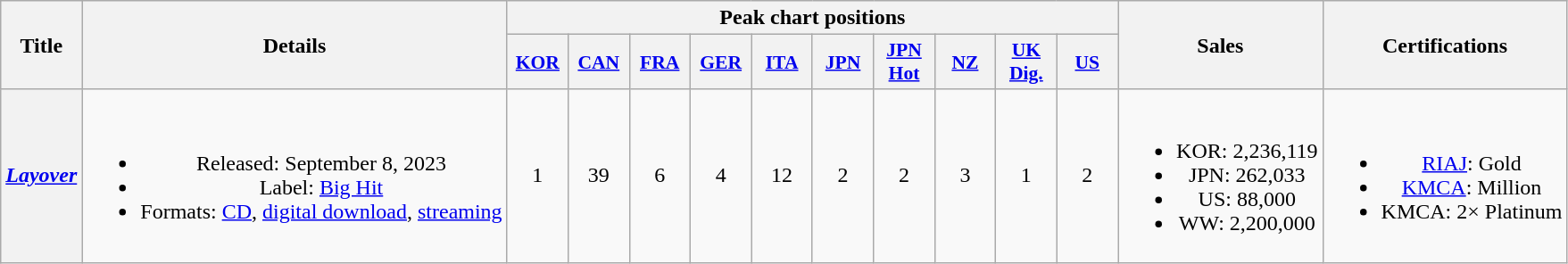<table class="wikitable plainrowheaders" style="text-align:center;">
<tr>
<th scope="col" rowspan="2">Title</th>
<th scope="col" rowspan="2">Details</th>
<th scope="col" colspan="10">Peak chart positions</th>
<th scope="col" rowspan="2">Sales</th>
<th scope="col" rowspan="2">Certifications</th>
</tr>
<tr>
<th scope="col" style="width:2.7em;font-size:90%;"><a href='#'>KOR</a><br></th>
<th scope="col" style="width:2.7em;font-size:90%;"><a href='#'>CAN</a><br></th>
<th scope="col" style="width:2.7em;font-size:90%;"><a href='#'>FRA</a><br></th>
<th scope="col" style="width:2.7em;font-size:90%;"><a href='#'>GER</a><br></th>
<th scope="col" style="width:2.7em;font-size:90%;"><a href='#'>ITA</a><br></th>
<th scope="col" style="width:2.7em;font-size:90%;"><a href='#'>JPN</a><br></th>
<th scope="col" style="width:2.7em;font-size:90%;"><a href='#'>JPN<br>Hot</a><br></th>
<th scope="col" style="width:2.7em;font-size:90%;"><a href='#'>NZ</a><br></th>
<th scope="col" style="width:2.7em;font-size:90%;"><a href='#'>UK<br>Dig.</a><br></th>
<th scope="col" style="width:2.7em;font-size:90%;"><a href='#'>US</a><br></th>
</tr>
<tr>
<th scope="row"><em><a href='#'>Layover</a></em></th>
<td><br><ul><li>Released: September 8, 2023</li><li>Label: <a href='#'>Big Hit</a></li><li>Formats: <a href='#'>CD</a>, <a href='#'>digital download</a>, <a href='#'>streaming</a></li></ul></td>
<td>1</td>
<td>39</td>
<td>6</td>
<td>4</td>
<td>12</td>
<td>2</td>
<td>2</td>
<td>3</td>
<td>1</td>
<td>2</td>
<td><br><ul><li>KOR: 2,236,119</li><li>JPN: 262,033</li><li>US: 88,000</li><li>WW: 2,200,000</li></ul></td>
<td><br><ul><li><a href='#'>RIAJ</a>: Gold</li><li><a href='#'>KMCA</a>: Million</li><li>KMCA: 2× Platinum</li></ul></td>
</tr>
</table>
